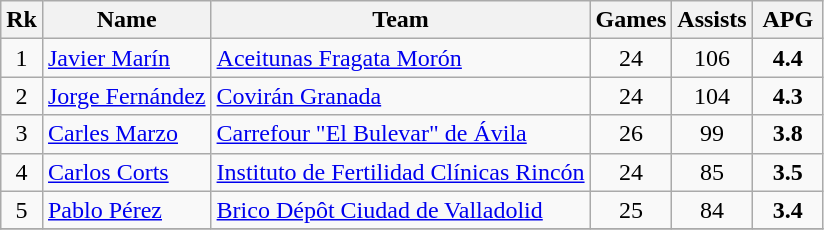<table class="wikitable" style="text-align: center;">
<tr>
<th>Rk</th>
<th>Name</th>
<th>Team</th>
<th>Games</th>
<th>Assists</th>
<th width=40>APG</th>
</tr>
<tr>
<td>1</td>
<td align="left"> <a href='#'>Javier Marín</a></td>
<td align="left"><a href='#'>Aceitunas Fragata Morón</a></td>
<td>24</td>
<td>106</td>
<td><strong>4.4</strong></td>
</tr>
<tr>
<td>2</td>
<td align="left"> <a href='#'>Jorge Fernández</a></td>
<td align="left"><a href='#'>Covirán Granada</a></td>
<td>24</td>
<td>104</td>
<td><strong>4.3</strong></td>
</tr>
<tr>
<td>3</td>
<td align="left"> <a href='#'>Carles Marzo</a></td>
<td align="left"><a href='#'>Carrefour "El Bulevar" de Ávila</a></td>
<td>26</td>
<td>99</td>
<td><strong>3.8</strong></td>
</tr>
<tr>
<td>4</td>
<td align="left"> <a href='#'>Carlos Corts</a></td>
<td align="left"><a href='#'>Instituto de Fertilidad Clínicas Rincón</a></td>
<td>24</td>
<td>85</td>
<td><strong>3.5</strong></td>
</tr>
<tr>
<td>5</td>
<td align="left"> <a href='#'>Pablo Pérez</a></td>
<td align="left"><a href='#'>Brico Dépôt Ciudad de Valladolid</a></td>
<td>25</td>
<td>84</td>
<td><strong>3.4</strong></td>
</tr>
<tr>
</tr>
</table>
